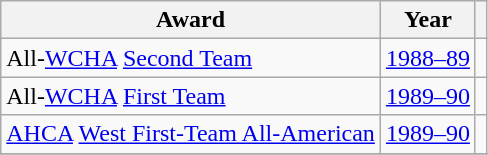<table class="wikitable">
<tr>
<th>Award</th>
<th>Year</th>
<th></th>
</tr>
<tr>
<td>All-<a href='#'>WCHA</a> <a href='#'>Second Team</a></td>
<td><a href='#'>1988–89</a></td>
<td></td>
</tr>
<tr>
<td>All-<a href='#'>WCHA</a> <a href='#'>First Team</a></td>
<td><a href='#'>1989–90</a></td>
<td></td>
</tr>
<tr>
<td><a href='#'>AHCA</a> <a href='#'>West First-Team All-American</a></td>
<td><a href='#'>1989–90</a></td>
<td></td>
</tr>
<tr>
</tr>
</table>
